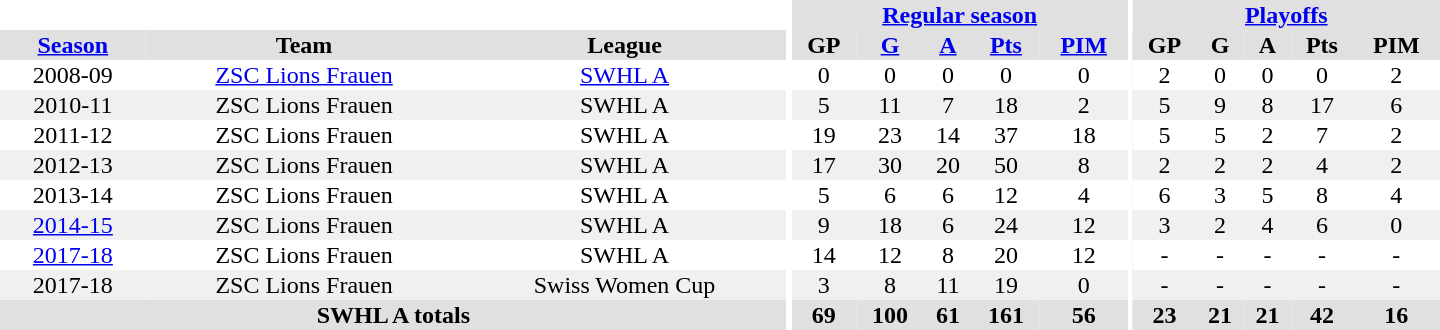<table border="0" cellpadding="1" cellspacing="0" style="text-align:center; width:60em">
<tr bgcolor="#e0e0e0">
<th colspan="3" bgcolor="#ffffff"></th>
<th rowspan="99" bgcolor="#ffffff"></th>
<th colspan="5"><a href='#'>Regular season</a></th>
<th rowspan="99" bgcolor="#ffffff"></th>
<th colspan="5"><a href='#'>Playoffs</a></th>
</tr>
<tr bgcolor="#e0e0e0">
<th><a href='#'>Season</a></th>
<th>Team</th>
<th>League</th>
<th>GP</th>
<th><a href='#'>G</a></th>
<th><a href='#'>A</a></th>
<th><a href='#'>Pts</a></th>
<th><a href='#'>PIM</a></th>
<th>GP</th>
<th>G</th>
<th>A</th>
<th>Pts</th>
<th>PIM</th>
</tr>
<tr>
<td>2008-09</td>
<td><a href='#'>ZSC Lions Frauen</a></td>
<td><a href='#'>SWHL A</a></td>
<td>0</td>
<td>0</td>
<td>0</td>
<td>0</td>
<td>0</td>
<td>2</td>
<td>0</td>
<td>0</td>
<td>0</td>
<td>2</td>
</tr>
<tr bgcolor="#f0f0f0">
<td>2010-11</td>
<td>ZSC Lions Frauen</td>
<td>SWHL A</td>
<td>5</td>
<td>11</td>
<td>7</td>
<td>18</td>
<td>2</td>
<td>5</td>
<td>9</td>
<td>8</td>
<td>17</td>
<td>6</td>
</tr>
<tr>
<td>2011-12</td>
<td>ZSC Lions Frauen</td>
<td>SWHL A</td>
<td>19</td>
<td>23</td>
<td>14</td>
<td>37</td>
<td>18</td>
<td>5</td>
<td>5</td>
<td>2</td>
<td>7</td>
<td>2</td>
</tr>
<tr bgcolor="#f0f0f0">
<td>2012-13</td>
<td>ZSC Lions Frauen</td>
<td>SWHL A</td>
<td>17</td>
<td>30</td>
<td>20</td>
<td>50</td>
<td>8</td>
<td>2</td>
<td>2</td>
<td>2</td>
<td>4</td>
<td>2</td>
</tr>
<tr>
<td>2013-14</td>
<td>ZSC Lions Frauen</td>
<td>SWHL A</td>
<td>5</td>
<td>6</td>
<td>6</td>
<td>12</td>
<td>4</td>
<td>6</td>
<td>3</td>
<td>5</td>
<td>8</td>
<td>4</td>
</tr>
<tr bgcolor="#f0f0f0">
<td><a href='#'>2014-15</a></td>
<td>ZSC Lions Frauen</td>
<td>SWHL A</td>
<td>9</td>
<td>18</td>
<td>6</td>
<td>24</td>
<td>12</td>
<td>3</td>
<td>2</td>
<td>4</td>
<td>6</td>
<td>0</td>
</tr>
<tr>
<td><a href='#'>2017-18</a></td>
<td>ZSC Lions Frauen</td>
<td>SWHL A</td>
<td>14</td>
<td>12</td>
<td>8</td>
<td>20</td>
<td>12</td>
<td>-</td>
<td>-</td>
<td>-</td>
<td>-</td>
<td>-</td>
</tr>
<tr bgcolor="#f0f0f0">
<td>2017-18</td>
<td>ZSC Lions Frauen</td>
<td>Swiss Women Cup</td>
<td>3</td>
<td>8</td>
<td>11</td>
<td>19</td>
<td>0</td>
<td>-</td>
<td>-</td>
<td>-</td>
<td>-</td>
<td>-</td>
</tr>
<tr bgcolor="#e0e0e0">
<th colspan="3">SWHL A totals</th>
<th>69</th>
<th>100</th>
<th>61</th>
<th>161</th>
<th>56</th>
<th>23</th>
<th>21</th>
<th>21</th>
<th>42</th>
<th>16</th>
</tr>
</table>
